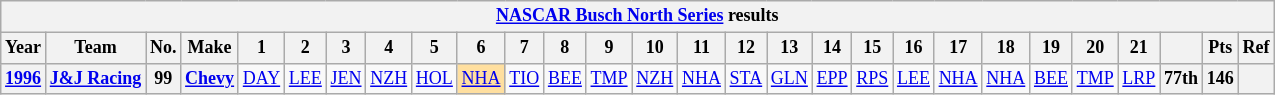<table class="wikitable" style="text-align:center; font-size:75%">
<tr>
<th colspan=42><a href='#'>NASCAR Busch North Series</a> results</th>
</tr>
<tr>
<th>Year</th>
<th>Team</th>
<th>No.</th>
<th>Make</th>
<th>1</th>
<th>2</th>
<th>3</th>
<th>4</th>
<th>5</th>
<th>6</th>
<th>7</th>
<th>8</th>
<th>9</th>
<th>10</th>
<th>11</th>
<th>12</th>
<th>13</th>
<th>14</th>
<th>15</th>
<th>16</th>
<th>17</th>
<th>18</th>
<th>19</th>
<th>20</th>
<th>21</th>
<th></th>
<th>Pts</th>
<th>Ref</th>
</tr>
<tr>
<th><a href='#'>1996</a></th>
<th><a href='#'>J&J Racing</a></th>
<th>99</th>
<th><a href='#'>Chevy</a></th>
<td><a href='#'>DAY</a></td>
<td><a href='#'>LEE</a></td>
<td><a href='#'>JEN</a></td>
<td><a href='#'>NZH</a></td>
<td><a href='#'>HOL</a></td>
<td style="background:#FFDF9F"><a href='#'>NHA</a><br></td>
<td><a href='#'>TIO</a></td>
<td><a href='#'>BEE</a></td>
<td><a href='#'>TMP</a></td>
<td><a href='#'>NZH</a></td>
<td><a href='#'>NHA</a></td>
<td><a href='#'>STA</a></td>
<td><a href='#'>GLN</a></td>
<td><a href='#'>EPP</a></td>
<td><a href='#'>RPS</a></td>
<td><a href='#'>LEE</a></td>
<td><a href='#'>NHA</a></td>
<td><a href='#'>NHA</a></td>
<td><a href='#'>BEE</a></td>
<td><a href='#'>TMP</a></td>
<td><a href='#'>LRP</a></td>
<th>77th</th>
<th>146</th>
<th></th>
</tr>
</table>
